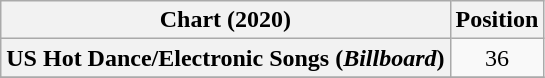<table class="wikitable sortable plainrowheaders" style="text-align:center"->
<tr>
<th scope="col">Chart (2020)</th>
<th scope="col">Position</th>
</tr>
<tr>
<th scope="row">US Hot Dance/Electronic Songs (<em>Billboard</em>)</th>
<td>36</td>
</tr>
<tr>
</tr>
</table>
